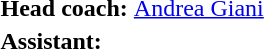<table>
<tr>
<td><strong>Head coach:</strong></td>
<td><a href='#'>Andrea Giani</a></td>
</tr>
<tr>
<td><strong>Assistant:</strong></td>
<td></td>
</tr>
</table>
